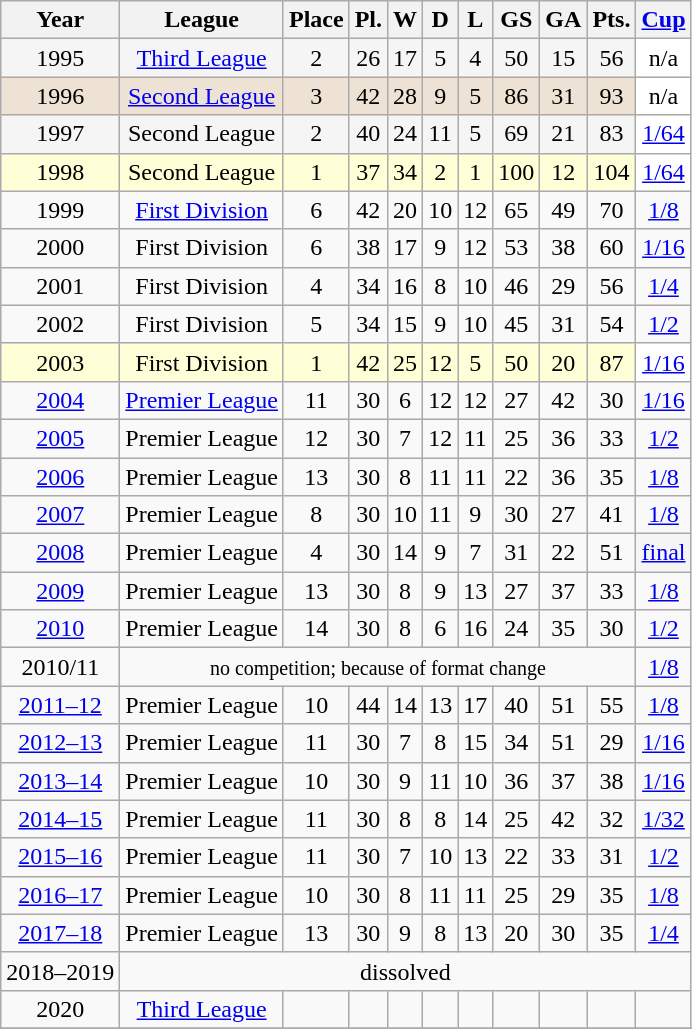<table class="wikitable" style="text-align: center;">
<tr>
<th>Year</th>
<th>League</th>
<th>Place</th>
<th>Pl.</th>
<th>W</th>
<th>D</th>
<th>L</th>
<th>GS</th>
<th>GA</th>
<th>Pts.</th>
<th><a href='#'>Cup</a></th>
</tr>
<tr bgcolor=F5F5F5>
<td>1995</td>
<td><a href='#'>Third League</a></td>
<td>2 </td>
<td>26</td>
<td>17</td>
<td>5</td>
<td>4</td>
<td>50</td>
<td>15</td>
<td>56</td>
<td bgcolor=#ffffff>n/a</td>
</tr>
<tr bgcolor=#EEE2D5>
<td>1996</td>
<td><a href='#'>Second League</a></td>
<td>3 </td>
<td>42</td>
<td>28</td>
<td>9</td>
<td>5</td>
<td>86</td>
<td>31</td>
<td>93</td>
<td bgcolor=#ffffff>n/a</td>
</tr>
<tr bgcolor=F5F5F5>
<td>1997</td>
<td>Second League</td>
<td>2 </td>
<td>40</td>
<td>24</td>
<td>11</td>
<td>5</td>
<td>69</td>
<td>21</td>
<td>83</td>
<td bgcolor=#ffffff><a href='#'>1/64</a></td>
</tr>
<tr bgcolor="#FFFFD7">
<td>1998</td>
<td>Second League</td>
<td>1 </td>
<td>37</td>
<td>34</td>
<td>2</td>
<td>1</td>
<td>100</td>
<td>12</td>
<td>104</td>
<td bgcolor=#ffffff><a href='#'>1/64</a></td>
</tr>
<tr>
<td>1999</td>
<td><a href='#'>First Division</a></td>
<td>6</td>
<td>42</td>
<td>20</td>
<td>10</td>
<td>12</td>
<td>65</td>
<td>49</td>
<td>70</td>
<td><a href='#'>1/8</a></td>
</tr>
<tr>
<td>2000</td>
<td>First Division</td>
<td>6</td>
<td>38</td>
<td>17</td>
<td>9</td>
<td>12</td>
<td>53</td>
<td>38</td>
<td>60</td>
<td><a href='#'>1/16</a></td>
</tr>
<tr>
<td>2001</td>
<td>First Division</td>
<td>4</td>
<td>34</td>
<td>16</td>
<td>8</td>
<td>10</td>
<td>46</td>
<td>29</td>
<td>56</td>
<td><a href='#'>1/4</a></td>
</tr>
<tr>
<td>2002</td>
<td>First Division</td>
<td>5</td>
<td>34</td>
<td>15</td>
<td>9</td>
<td>10</td>
<td>45</td>
<td>31</td>
<td>54</td>
<td><a href='#'>1/2</a></td>
</tr>
<tr bgcolor="#FFFFD7">
<td>2003</td>
<td>First Division</td>
<td>1 </td>
<td>42</td>
<td>25</td>
<td>12</td>
<td>5</td>
<td>50</td>
<td>20</td>
<td>87</td>
<td bgcolor=#ffffff><a href='#'>1/16</a></td>
</tr>
<tr>
<td><a href='#'>2004</a></td>
<td><a href='#'>Premier League</a></td>
<td>11</td>
<td>30</td>
<td>6</td>
<td>12</td>
<td>12</td>
<td>27</td>
<td>42</td>
<td>30</td>
<td><a href='#'>1/16</a></td>
</tr>
<tr>
<td><a href='#'>2005</a></td>
<td>Premier League</td>
<td>12</td>
<td>30</td>
<td>7</td>
<td>12</td>
<td>11</td>
<td>25</td>
<td>36</td>
<td>33</td>
<td><a href='#'>1/2</a></td>
</tr>
<tr>
<td><a href='#'>2006</a></td>
<td>Premier League</td>
<td>13</td>
<td>30</td>
<td>8</td>
<td>11</td>
<td>11</td>
<td>22</td>
<td>36</td>
<td>35</td>
<td><a href='#'>1/8</a></td>
</tr>
<tr>
<td><a href='#'>2007</a></td>
<td>Premier League</td>
<td>8</td>
<td>30</td>
<td>10</td>
<td>11</td>
<td>9</td>
<td>30</td>
<td>27</td>
<td>41</td>
<td><a href='#'>1/8</a></td>
</tr>
<tr>
<td><a href='#'>2008</a></td>
<td>Premier League</td>
<td>4</td>
<td>30</td>
<td>14</td>
<td>9</td>
<td>7</td>
<td>31</td>
<td>22</td>
<td>51</td>
<td bgcolor=#F5F5F5><a href='#'>final</a></td>
</tr>
<tr>
<td><a href='#'>2009</a></td>
<td>Premier League</td>
<td>13</td>
<td>30</td>
<td>8</td>
<td>9</td>
<td>13</td>
<td>27</td>
<td>37</td>
<td>33</td>
<td><a href='#'>1/8</a></td>
</tr>
<tr>
<td><a href='#'>2010</a></td>
<td>Premier League</td>
<td>14</td>
<td>30</td>
<td>8</td>
<td>6</td>
<td>16</td>
<td>24</td>
<td>35</td>
<td>30</td>
<td><a href='#'>1/2</a></td>
</tr>
<tr>
<td>2010/11</td>
<td colspan=9><small>no competition; because of format change</small></td>
<td><a href='#'>1/8</a></td>
</tr>
<tr>
<td><a href='#'>2011–12</a></td>
<td>Premier League</td>
<td>10</td>
<td>44</td>
<td>14</td>
<td>13</td>
<td>17</td>
<td>40</td>
<td>51</td>
<td>55</td>
<td><a href='#'>1/8</a></td>
</tr>
<tr>
<td><a href='#'>2012–13</a></td>
<td>Premier League</td>
<td>11</td>
<td>30</td>
<td>7</td>
<td>8</td>
<td>15</td>
<td>34</td>
<td>51</td>
<td>29</td>
<td><a href='#'>1/16</a></td>
</tr>
<tr>
<td><a href='#'>2013–14</a></td>
<td>Premier League</td>
<td>10</td>
<td>30</td>
<td>9</td>
<td>11</td>
<td>10</td>
<td>36</td>
<td>37</td>
<td>38</td>
<td><a href='#'>1/16</a></td>
</tr>
<tr>
<td><a href='#'>2014–15</a></td>
<td>Premier League</td>
<td>11</td>
<td>30</td>
<td>8</td>
<td>8</td>
<td>14</td>
<td>25</td>
<td>42</td>
<td>32</td>
<td><a href='#'>1/32</a></td>
</tr>
<tr>
<td><a href='#'>2015–16</a></td>
<td>Premier League</td>
<td>11</td>
<td>30</td>
<td>7</td>
<td>10</td>
<td>13</td>
<td>22</td>
<td>33</td>
<td>31</td>
<td><a href='#'>1/2</a></td>
</tr>
<tr>
<td><a href='#'>2016–17</a></td>
<td>Premier League</td>
<td>10</td>
<td>30</td>
<td>8</td>
<td>11</td>
<td>11</td>
<td>25</td>
<td>29</td>
<td>35</td>
<td><a href='#'>1/8</a></td>
</tr>
<tr>
<td><a href='#'>2017–18</a></td>
<td>Premier League</td>
<td>13</td>
<td>30</td>
<td>9</td>
<td>8</td>
<td>13</td>
<td>20</td>
<td>30</td>
<td>35</td>
<td><a href='#'>1/4</a></td>
</tr>
<tr>
<td>2018–2019</td>
<td colspan="10">dissolved</td>
</tr>
<tr>
<td>2020</td>
<td><a href='#'>Third League</a></td>
<td></td>
<td></td>
<td></td>
<td></td>
<td></td>
<td></td>
<td></td>
<td></td>
<td></td>
</tr>
<tr>
</tr>
</table>
